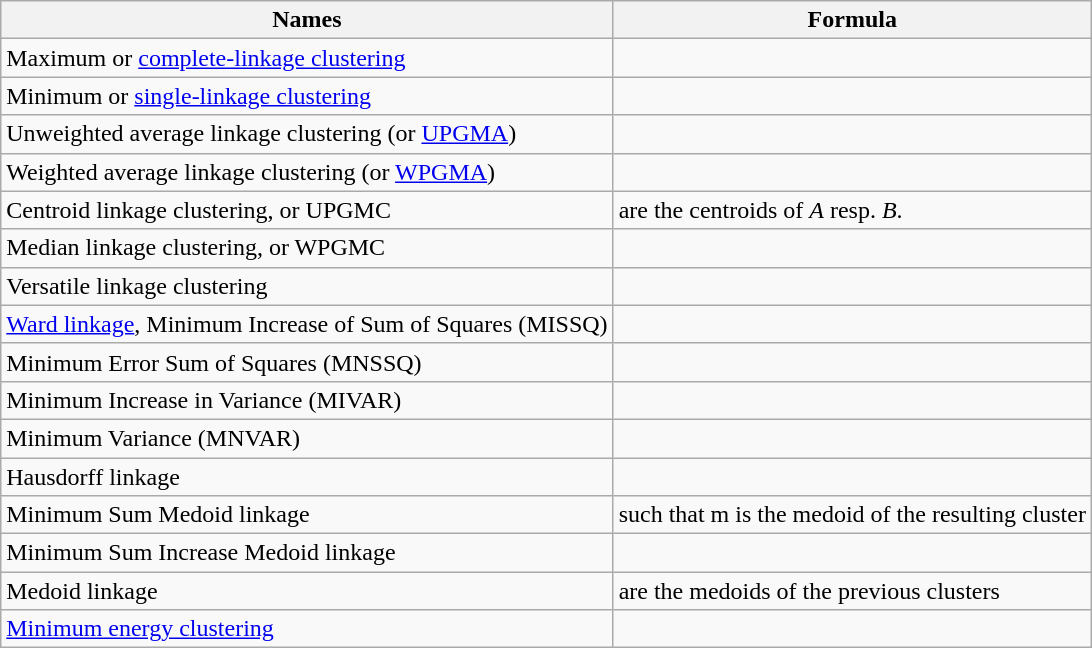<table class="wikitable">
<tr>
<th>Names</th>
<th>Formula</th>
</tr>
<tr>
<td>Maximum or <a href='#'>complete-linkage clustering</a></td>
<td></td>
</tr>
<tr>
<td>Minimum or <a href='#'>single-linkage clustering</a></td>
<td></td>
</tr>
<tr>
<td>Unweighted average linkage clustering (or <a href='#'>UPGMA</a>)</td>
<td></td>
</tr>
<tr>
<td>Weighted average linkage clustering (or <a href='#'>WPGMA</a>)</td>
<td></td>
</tr>
<tr>
<td>Centroid linkage clustering, or UPGMC</td>
<td> are the centroids of <em>A</em> resp. <em>B</em>.</td>
</tr>
<tr>
<td>Median linkage clustering, or WPGMC</td>
<td></td>
</tr>
<tr>
<td>Versatile linkage clustering</td>
<td></td>
</tr>
<tr>
<td><a href='#'>Ward linkage</a>, Minimum Increase of Sum of Squares (MISSQ)</td>
<td></td>
</tr>
<tr>
<td>Minimum Error Sum of Squares (MNSSQ)</td>
<td></td>
</tr>
<tr>
<td>Minimum Increase in Variance (MIVAR)</td>
<td></td>
</tr>
<tr>
<td>Minimum Variance (MNVAR)</td>
<td></td>
</tr>
<tr>
<td>Hausdorff linkage</td>
<td></td>
</tr>
<tr>
<td>Minimum Sum Medoid linkage</td>
<td> such that m is the medoid of the resulting cluster</td>
</tr>
<tr>
<td>Minimum Sum Increase Medoid linkage</td>
<td></td>
</tr>
<tr>
<td>Medoid linkage</td>
<td> are the medoids of the previous clusters</td>
</tr>
<tr>
<td><a href='#'>Minimum energy clustering</a></td>
<td></td>
</tr>
</table>
